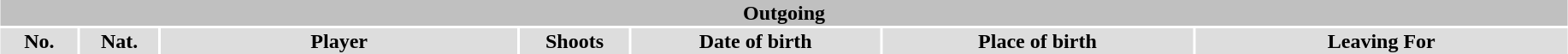<table class="toccolours"  style="width:97%; clear:both; margin:1.5em auto; text-align:center;">
<tr>
<th colspan="11" style="background:silver; color:black;">Outgoing</th>
</tr>
<tr style="background:#ddd;">
<th width="5%">No.</th>
<th width="5%">Nat.</th>
<th !width="22%">Player</th>
<th width="7%">Shoots</th>
<th width="16%">Date of birth</th>
<th width="20%">Place of birth</th>
<th width="24%">Leaving For</th>
</tr>
<tr>
<td></td>
<td></td>
<td></td>
<td></td>
<td></td>
<td></td>
<td></td>
</tr>
</table>
